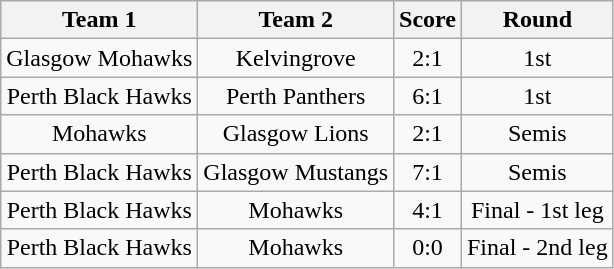<table class="wikitable" style="text-align:center;">
<tr>
<th>Team 1</th>
<th>Team 2</th>
<th>Score</th>
<th>Round</th>
</tr>
<tr>
<td>Glasgow Mohawks</td>
<td>Kelvingrove</td>
<td>2:1</td>
<td>1st</td>
</tr>
<tr>
<td>Perth Black Hawks</td>
<td>Perth Panthers</td>
<td>6:1</td>
<td>1st</td>
</tr>
<tr>
<td>Mohawks</td>
<td>Glasgow Lions</td>
<td>2:1</td>
<td>Semis</td>
</tr>
<tr>
<td>Perth Black Hawks</td>
<td>Glasgow Mustangs</td>
<td>7:1</td>
<td>Semis</td>
</tr>
<tr>
<td>Perth Black Hawks</td>
<td>Mohawks</td>
<td>4:1</td>
<td>Final - 1st leg</td>
</tr>
<tr>
<td>Perth Black Hawks</td>
<td>Mohawks</td>
<td>0:0</td>
<td>Final - 2nd leg</td>
</tr>
</table>
